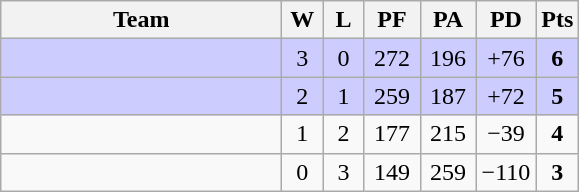<table class="wikitable" style="text-align:center;">
<tr>
<th width=180>Team</th>
<th width=20>W</th>
<th width=20>L</th>
<th width=30>PF</th>
<th width=30>PA</th>
<th width=30>PD</th>
<th width=20>Pts</th>
</tr>
<tr bgcolor="#CCCCFF">
<td align=left></td>
<td>3</td>
<td>0</td>
<td>272</td>
<td>196</td>
<td>+76</td>
<td><strong>6</strong></td>
</tr>
<tr bgcolor="#CCCCFF">
<td align=left></td>
<td>2</td>
<td>1</td>
<td>259</td>
<td>187</td>
<td>+72</td>
<td><strong>5</strong></td>
</tr>
<tr>
<td align=left></td>
<td>1</td>
<td>2</td>
<td>177</td>
<td>215</td>
<td>−39</td>
<td><strong>4</strong></td>
</tr>
<tr>
<td align=left></td>
<td>0</td>
<td>3</td>
<td>149</td>
<td>259</td>
<td>−110</td>
<td><strong>3</strong></td>
</tr>
</table>
